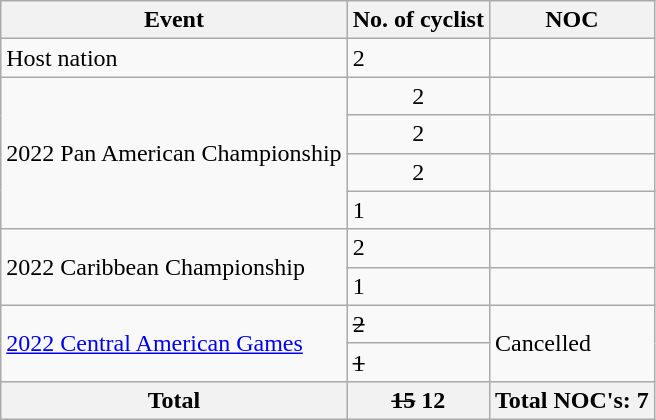<table class="wikitable">
<tr>
<th>Event</th>
<th>No. of cyclist</th>
<th>NOC</th>
</tr>
<tr>
<td>Host nation</td>
<td>2</td>
<td></td>
</tr>
<tr>
<td rowspan="4">2022 Pan American Championship</td>
<td align="center">2</td>
<td></td>
</tr>
<tr>
<td style="text-align:center;">2</td>
<td></td>
</tr>
<tr>
<td align="center">2</td>
<td></td>
</tr>
<tr>
<td>1</td>
<td></td>
</tr>
<tr>
<td rowspan="2">2022 Caribbean Championship</td>
<td>2</td>
<td></td>
</tr>
<tr>
<td>1</td>
<td></td>
</tr>
<tr>
<td rowspan="2"><a href='#'>2022 Central American Games</a></td>
<td><s>2</s></td>
<td rowspan="2">Cancelled</td>
</tr>
<tr>
<td><s>1</s></td>
</tr>
<tr>
<th>Total</th>
<th><s>15</s> 12</th>
<th>Total NOC's: 7</th>
</tr>
</table>
